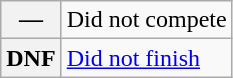<table class="wikitable">
<tr>
<th scope="row">—</th>
<td>Did not compete</td>
</tr>
<tr>
<th scope="row">DNF</th>
<td><a href='#'>Did not finish</a></td>
</tr>
</table>
